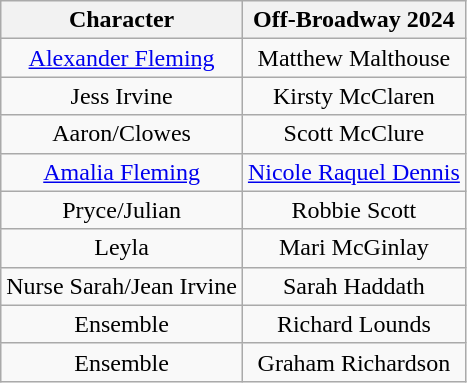<table class="wikitable" style="text-align:center;">
<tr>
<th>Character</th>
<th>Off-Broadway 2024</th>
</tr>
<tr>
<td><a href='#'>Alexander Fleming</a></td>
<td style="text-align:center;">Matthew Malthouse</td>
</tr>
<tr>
<td>Jess Irvine</td>
<td style="text-align:center;">Kirsty McClaren</td>
</tr>
<tr>
<td>Aaron/Clowes</td>
<td style="text-align:center;">Scott McClure</td>
</tr>
<tr>
<td><a href='#'>Amalia Fleming</a></td>
<td style="text-align:center;"><a href='#'>Nicole Raquel Dennis</a></td>
</tr>
<tr>
<td>Pryce/Julian</td>
<td style="text-align:center;">Robbie Scott</td>
</tr>
<tr>
<td>Leyla</td>
<td style="text-align:center;">Mari McGinlay</td>
</tr>
<tr>
<td>Nurse Sarah/Jean Irvine</td>
<td style="text-align:center;">Sarah Haddath</td>
</tr>
<tr>
<td>Ensemble</td>
<td style="text-align:center;">Richard Lounds</td>
</tr>
<tr>
<td>Ensemble</td>
<td>Graham Richardson</td>
</tr>
</table>
